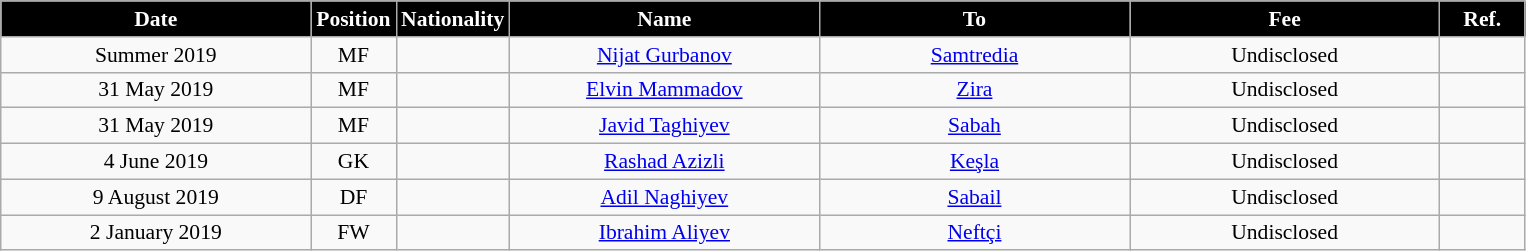<table class="wikitable"  style="text-align:center; font-size:90%; ">
<tr>
<th style="background:#000000; color:#FFFFFF; width:200px;">Date</th>
<th style="background:#000000; color:#FFFFFF; width:50px;">Position</th>
<th style="background:#000000; color:#FFFFFF; width:50px;">Nationality</th>
<th style="background:#000000; color:#FFFFFF; width:200px;">Name</th>
<th style="background:#000000; color:#FFFFFF; width:200px;">To</th>
<th style="background:#000000; color:#FFFFFF; width:200px;">Fee</th>
<th style="background:#000000; color:#FFFFFF; width:50px;">Ref.</th>
</tr>
<tr>
<td>Summer 2019</td>
<td>MF</td>
<td></td>
<td><a href='#'>Nijat Gurbanov</a></td>
<td><a href='#'>Samtredia</a></td>
<td>Undisclosed</td>
<td></td>
</tr>
<tr>
<td>31 May 2019</td>
<td>MF</td>
<td></td>
<td><a href='#'>Elvin Mammadov</a></td>
<td><a href='#'>Zira</a></td>
<td>Undisclosed</td>
<td></td>
</tr>
<tr>
<td>31 May 2019</td>
<td>MF</td>
<td></td>
<td><a href='#'>Javid Taghiyev</a></td>
<td><a href='#'>Sabah</a></td>
<td>Undisclosed</td>
<td></td>
</tr>
<tr>
<td>4 June 2019</td>
<td>GK</td>
<td></td>
<td><a href='#'>Rashad Azizli</a></td>
<td><a href='#'>Keşla</a></td>
<td>Undisclosed</td>
<td></td>
</tr>
<tr>
<td>9 August 2019</td>
<td>DF</td>
<td></td>
<td><a href='#'>Adil Naghiyev</a></td>
<td><a href='#'>Sabail</a></td>
<td>Undisclosed</td>
<td></td>
</tr>
<tr>
<td>2 January 2019</td>
<td>FW</td>
<td></td>
<td><a href='#'>Ibrahim Aliyev</a></td>
<td><a href='#'>Neftçi</a></td>
<td>Undisclosed</td>
<td></td>
</tr>
</table>
